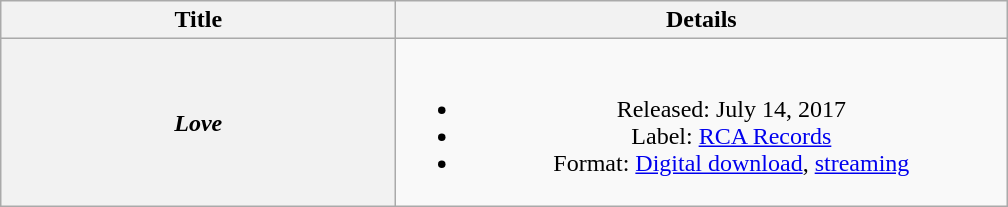<table class="wikitable plainrowheaders" style="text-align:center;">
<tr>
<th style="width:16em;">Title</th>
<th style="width:25em;">Details</th>
</tr>
<tr>
<th scope="row"><em>Love</em></th>
<td><br><ul><li>Released: July 14, 2017</li><li>Label: <a href='#'>RCA Records</a></li><li>Format: <a href='#'>Digital download</a>, <a href='#'>streaming</a></li></ul></td>
</tr>
</table>
